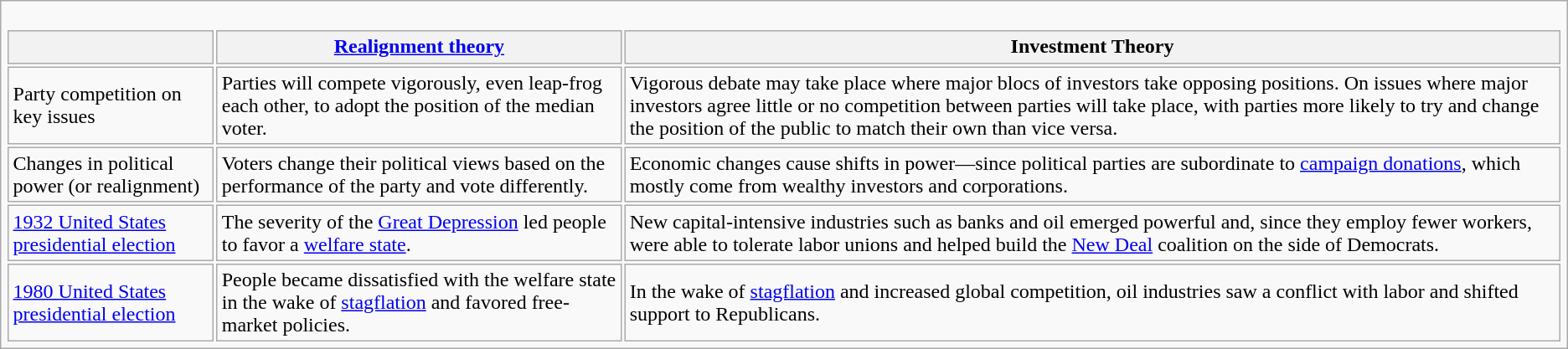<table class="wikitable">
<tr>
<td><br><table>
<tr>
<th></th>
<th><a href='#'>Realignment theory</a></th>
<th><strong>Investment Theory</strong></th>
</tr>
<tr>
<td>Party competition on key issues</td>
<td>Parties will compete vigorously, even leap-frog each other, to adopt the position of the median voter.</td>
<td>Vigorous debate may take place where major blocs of investors take opposing positions. On issues where major investors agree little or no competition between parties will take place, with parties more likely to try and change the position of the public to match their own than vice versa.</td>
</tr>
<tr>
<td>Changes in political power (or realignment)</td>
<td>Voters change their political views based on the performance of the party and vote differently.</td>
<td>Economic changes cause shifts in power—since political parties are subordinate to <a href='#'>campaign donations</a>, which mostly come from wealthy investors and corporations.</td>
</tr>
<tr>
<td><a href='#'>1932 United States presidential election</a></td>
<td>The severity of the <a href='#'>Great Depression</a> led people to favor a <a href='#'>welfare state</a>.</td>
<td>New capital-intensive industries such as banks and oil emerged powerful and, since they employ fewer workers, were able to tolerate labor unions and helped build the <a href='#'>New Deal</a> coalition on the side of Democrats.</td>
</tr>
<tr>
<td><a href='#'>1980 United States presidential election</a></td>
<td>People became dissatisfied with the welfare state in the wake of <a href='#'>stagflation</a> and favored free-market policies.</td>
<td>In the wake of <a href='#'>stagflation</a> and increased global competition, oil industries saw a conflict with labor and shifted support to Republicans.</td>
</tr>
</table>
</td>
</tr>
</table>
